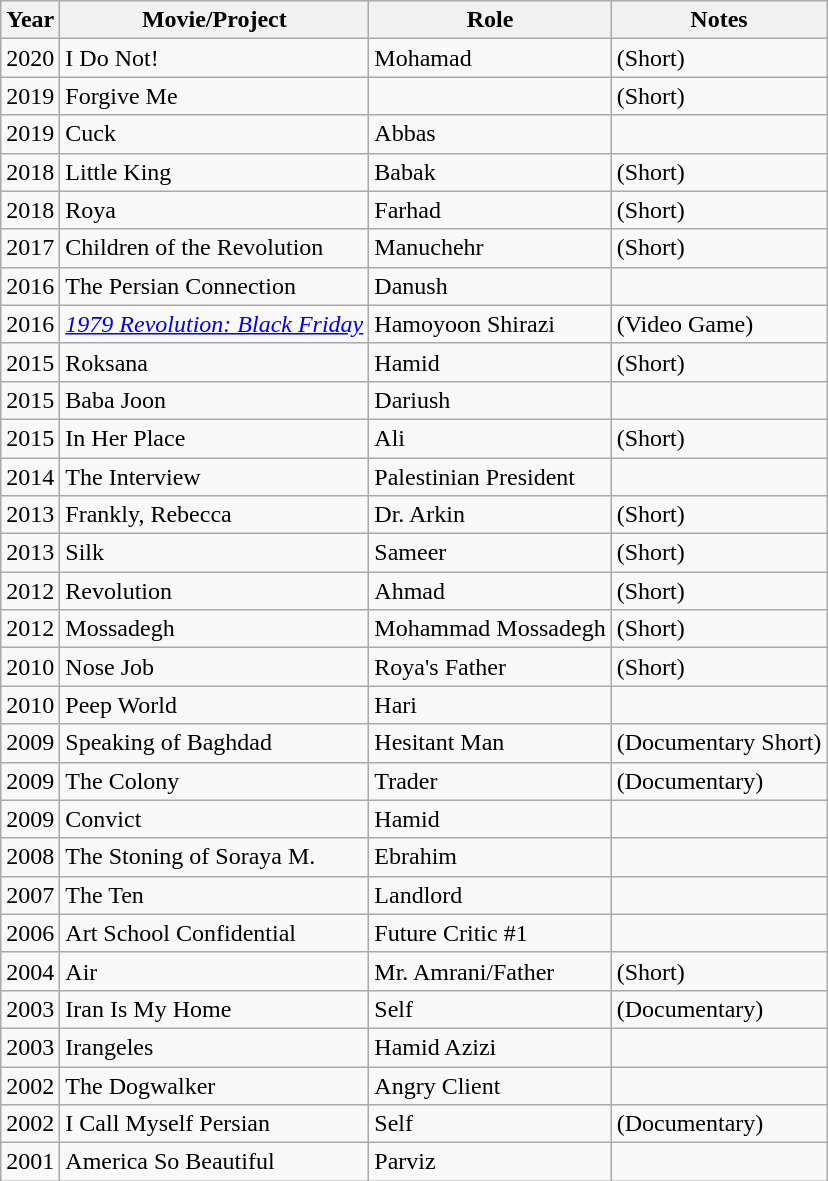<table class="wikitable">
<tr>
<th>Year</th>
<th>Movie/Project</th>
<th>Role</th>
<th>Notes</th>
</tr>
<tr>
<td>2020</td>
<td>I Do Not!</td>
<td>Mohamad</td>
<td>(Short)</td>
</tr>
<tr>
<td>2019</td>
<td>Forgive Me</td>
<td></td>
<td>(Short)</td>
</tr>
<tr>
<td>2019</td>
<td>Cuck</td>
<td>Abbas</td>
<td></td>
</tr>
<tr>
<td>2018</td>
<td>Little King</td>
<td>Babak</td>
<td>(Short)</td>
</tr>
<tr>
<td>2018</td>
<td>Roya</td>
<td>Farhad</td>
<td>(Short)</td>
</tr>
<tr>
<td>2017</td>
<td>Children of the Revolution</td>
<td>Manuchehr</td>
<td>(Short)</td>
</tr>
<tr>
<td>2016</td>
<td>The Persian Connection</td>
<td>Danush</td>
<td></td>
</tr>
<tr>
<td>2016</td>
<td><em><a href='#'>1979 Revolution: Black Friday</a></em></td>
<td>Hamoyoon Shirazi</td>
<td>(Video Game)</td>
</tr>
<tr>
<td>2015</td>
<td>Roksana</td>
<td>Hamid</td>
<td>(Short)</td>
</tr>
<tr>
<td>2015</td>
<td>Baba Joon</td>
<td>Dariush</td>
<td></td>
</tr>
<tr>
<td>2015</td>
<td>In Her Place</td>
<td>Ali</td>
<td>(Short)</td>
</tr>
<tr>
<td>2014</td>
<td>The Interview</td>
<td>Palestinian President</td>
<td></td>
</tr>
<tr>
<td>2013</td>
<td>Frankly, Rebecca</td>
<td>Dr. Arkin</td>
<td>(Short)</td>
</tr>
<tr>
<td>2013</td>
<td>Silk</td>
<td>Sameer</td>
<td>(Short)</td>
</tr>
<tr>
<td>2012</td>
<td>Revolution</td>
<td>Ahmad</td>
<td>(Short)</td>
</tr>
<tr>
<td>2012</td>
<td>Mossadegh</td>
<td>Mohammad Mossadegh</td>
<td>(Short)</td>
</tr>
<tr>
<td>2010</td>
<td>Nose Job</td>
<td>Roya's Father</td>
<td>(Short)</td>
</tr>
<tr>
<td>2010</td>
<td>Peep World</td>
<td>Hari</td>
<td></td>
</tr>
<tr>
<td>2009</td>
<td>Speaking of Baghdad</td>
<td>Hesitant Man</td>
<td>(Documentary Short)</td>
</tr>
<tr>
<td>2009</td>
<td>The Colony</td>
<td>Trader</td>
<td>(Documentary)</td>
</tr>
<tr>
<td>2009</td>
<td>Convict</td>
<td>Hamid</td>
<td></td>
</tr>
<tr>
<td>2008</td>
<td>The Stoning of Soraya M.</td>
<td>Ebrahim</td>
<td></td>
</tr>
<tr>
<td>2007</td>
<td>The Ten</td>
<td>Landlord</td>
<td></td>
</tr>
<tr>
<td>2006</td>
<td>Art School Confidential</td>
<td>Future Critic #1</td>
<td></td>
</tr>
<tr>
<td>2004</td>
<td>Air</td>
<td>Mr. Amrani/Father</td>
<td>(Short)</td>
</tr>
<tr>
<td>2003</td>
<td>Iran Is My Home</td>
<td>Self</td>
<td>(Documentary)</td>
</tr>
<tr>
<td>2003</td>
<td>Irangeles</td>
<td>Hamid Azizi</td>
<td></td>
</tr>
<tr>
<td>2002</td>
<td>The Dogwalker</td>
<td>Angry Client</td>
<td></td>
</tr>
<tr>
<td>2002</td>
<td>I Call Myself Persian</td>
<td>Self</td>
<td>(Documentary)</td>
</tr>
<tr>
<td>2001</td>
<td>America So Beautiful</td>
<td>Parviz</td>
<td></td>
</tr>
</table>
